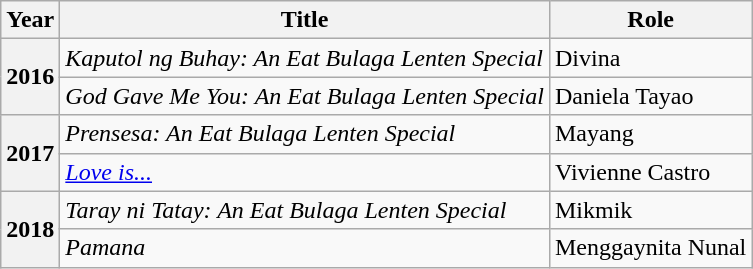<table class="wikitable sortable plainrowheaders">
<tr>
<th scope="col">Year</th>
<th scope="col">Title</th>
<th scope="col">Role</th>
</tr>
<tr>
<th scope="row" rowspan="2">2016</th>
<td><em>Kaputol ng Buhay: An Eat Bulaga Lenten Special</em></td>
<td>Divina</td>
</tr>
<tr>
<td><em>God Gave Me You: An Eat Bulaga Lenten Special</em></td>
<td>Daniela Tayao</td>
</tr>
<tr>
<th scope="row" rowspan="2">2017</th>
<td><em>Prensesa: An Eat Bulaga Lenten Special</em></td>
<td>Mayang</td>
</tr>
<tr>
<td><em><a href='#'>Love is...</a></em></td>
<td>Vivienne Castro</td>
</tr>
<tr GMA Network>
<th scope="row" rowspan="2">2018</th>
<td><em>Taray ni Tatay: An Eat Bulaga Lenten Special</em></td>
<td>Mikmik</td>
</tr>
<tr>
<td><em>Pamana</em></td>
<td>Menggaynita Nunal</td>
</tr>
</table>
